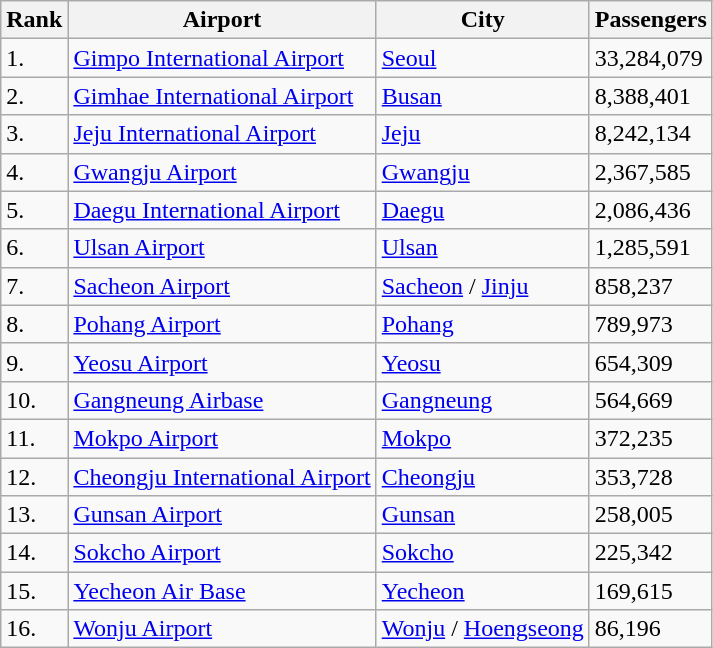<table class="wikitable">
<tr>
<th>Rank</th>
<th>Airport</th>
<th>City</th>
<th>Passengers</th>
</tr>
<tr>
<td>1.</td>
<td><a href='#'>Gimpo International Airport</a></td>
<td><a href='#'>Seoul</a></td>
<td>33,284,079</td>
</tr>
<tr>
<td>2.</td>
<td><a href='#'>Gimhae International Airport</a></td>
<td><a href='#'>Busan</a></td>
<td>8,388,401</td>
</tr>
<tr>
<td>3.</td>
<td><a href='#'>Jeju International Airport</a></td>
<td><a href='#'>Jeju</a></td>
<td>8,242,134</td>
</tr>
<tr>
<td>4.</td>
<td><a href='#'>Gwangju Airport</a></td>
<td><a href='#'>Gwangju</a></td>
<td>2,367,585</td>
</tr>
<tr>
<td>5.</td>
<td><a href='#'>Daegu International Airport</a></td>
<td><a href='#'>Daegu</a></td>
<td>2,086,436</td>
</tr>
<tr>
<td>6.</td>
<td><a href='#'>Ulsan Airport</a></td>
<td><a href='#'>Ulsan</a></td>
<td>1,285,591</td>
</tr>
<tr>
<td>7.</td>
<td><a href='#'>Sacheon Airport</a></td>
<td><a href='#'>Sacheon</a> / <a href='#'>Jinju</a></td>
<td>858,237</td>
</tr>
<tr>
<td>8.</td>
<td><a href='#'>Pohang Airport</a></td>
<td><a href='#'>Pohang</a></td>
<td>789,973</td>
</tr>
<tr>
<td>9.</td>
<td><a href='#'>Yeosu Airport</a></td>
<td><a href='#'>Yeosu</a></td>
<td>654,309</td>
</tr>
<tr>
<td>10.</td>
<td><a href='#'>Gangneung Airbase</a></td>
<td><a href='#'>Gangneung</a></td>
<td>564,669</td>
</tr>
<tr>
<td>11.</td>
<td><a href='#'>Mokpo Airport</a></td>
<td><a href='#'>Mokpo</a></td>
<td>372,235</td>
</tr>
<tr>
<td>12.</td>
<td><a href='#'>Cheongju International Airport</a></td>
<td><a href='#'>Cheongju</a></td>
<td>353,728</td>
</tr>
<tr>
<td>13.</td>
<td><a href='#'>Gunsan Airport</a></td>
<td><a href='#'>Gunsan</a></td>
<td>258,005</td>
</tr>
<tr>
<td>14.</td>
<td><a href='#'>Sokcho Airport</a></td>
<td><a href='#'>Sokcho</a></td>
<td>225,342</td>
</tr>
<tr>
<td>15.</td>
<td><a href='#'>Yecheon Air Base</a></td>
<td><a href='#'>Yecheon</a></td>
<td>169,615</td>
</tr>
<tr>
<td>16.</td>
<td><a href='#'>Wonju Airport</a></td>
<td><a href='#'>Wonju</a> / <a href='#'>Hoengseong</a></td>
<td>86,196</td>
</tr>
</table>
